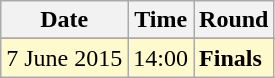<table class="wikitable">
<tr>
<th>Date</th>
<th>Time</th>
<th>Round</th>
</tr>
<tr>
</tr>
<tr style="background:lemonchiffon;">
<td>7 June 2015</td>
<td>14:00</td>
<td><strong>Finals</strong></td>
</tr>
</table>
